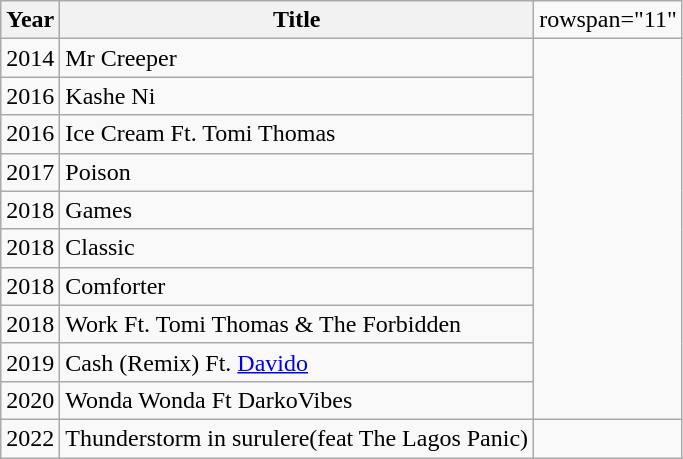<table class="wikitable">
<tr>
<th>Year</th>
<th>Title</th>
<td>rowspan="11" </td>
</tr>
<tr>
<td>2014</td>
<td>Mr Creeper</td>
</tr>
<tr>
<td>2016</td>
<td>Kashe Ni</td>
</tr>
<tr>
<td>2016</td>
<td>Ice Cream Ft. Tomi Thomas</td>
</tr>
<tr>
<td>2017</td>
<td>Poison</td>
</tr>
<tr>
<td>2018</td>
<td>Games</td>
</tr>
<tr>
<td>2018</td>
<td>Classic</td>
</tr>
<tr>
<td>2018</td>
<td>Comforter</td>
</tr>
<tr>
<td>2018</td>
<td>Work Ft. Tomi Thomas & The Forbidden</td>
</tr>
<tr>
<td>2019</td>
<td>Cash (Remix) Ft. <a href='#'>Davido</a></td>
</tr>
<tr>
<td>2020</td>
<td>Wonda Wonda Ft DarkoVibes</td>
</tr>
<tr>
<td>2022</td>
<td>Thunderstorm in surulere(feat The Lagos Panic)</td>
<td></td>
</tr>
</table>
